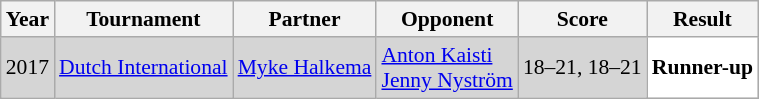<table class="sortable wikitable" style="font-size: 90%;">
<tr>
<th>Year</th>
<th>Tournament</th>
<th>Partner</th>
<th>Opponent</th>
<th>Score</th>
<th>Result</th>
</tr>
<tr style="background:#D5D5D5">
<td align="center">2017</td>
<td align="left"><a href='#'>Dutch International</a></td>
<td align="left"> <a href='#'>Myke Halkema</a></td>
<td align="left"> <a href='#'>Anton Kaisti</a><br> <a href='#'>Jenny Nyström</a></td>
<td align="left">18–21, 18–21</td>
<td style="text-align:left; background:white"> <strong>Runner-up</strong></td>
</tr>
</table>
